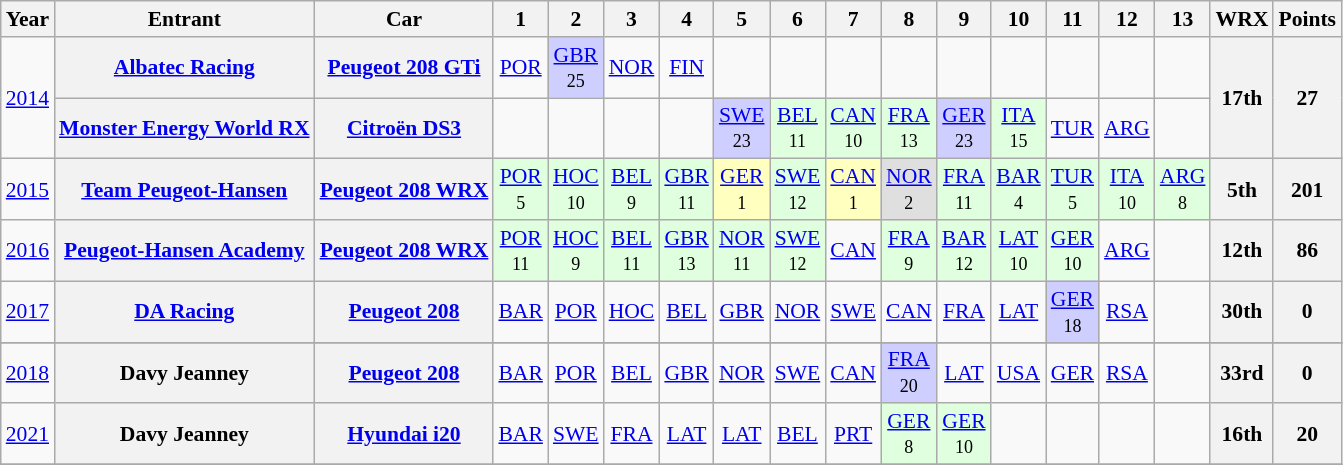<table class="wikitable" border="1" style="text-align:center; font-size:90%;">
<tr valign="top">
<th>Year</th>
<th>Entrant</th>
<th>Car</th>
<th>1</th>
<th>2</th>
<th>3</th>
<th>4</th>
<th>5</th>
<th>6</th>
<th>7</th>
<th>8</th>
<th>9</th>
<th>10</th>
<th>11</th>
<th>12</th>
<th>13</th>
<th>WRX</th>
<th>Points</th>
</tr>
<tr>
<td rowspan=2><a href='#'>2014</a></td>
<th><a href='#'>Albatec Racing</a></th>
<th><a href='#'>Peugeot 208 GTi</a></th>
<td><a href='#'>POR</a><br><small></small></td>
<td style="background:#CFCFFF;"><a href='#'>GBR</a><br><small>25</small></td>
<td><a href='#'>NOR</a><br><small></small></td>
<td><a href='#'>FIN</a><br><small></small></td>
<td></td>
<td></td>
<td></td>
<td></td>
<td></td>
<td></td>
<td></td>
<td></td>
<td></td>
<th rowspan=2>17th</th>
<th rowspan=2>27</th>
</tr>
<tr>
<th><a href='#'>Monster Energy World RX</a></th>
<th><a href='#'>Citroën DS3</a></th>
<td></td>
<td></td>
<td></td>
<td></td>
<td style="background:#CFCFFF;"><a href='#'>SWE</a><br><small>23</small></td>
<td style="background:#DFFFDF;"><a href='#'>BEL</a><br><small>11</small></td>
<td style="background:#DFFFDF;"><a href='#'>CAN</a><br><small>10</small></td>
<td style="background:#DFFFDF;"><a href='#'>FRA</a><br><small>13</small></td>
<td style="background:#CFCFFF;"><a href='#'>GER</a><br><small>23</small></td>
<td style="background:#DFFFDF;"><a href='#'>ITA</a><br><small>15</small></td>
<td><a href='#'>TUR</a><br><small></small></td>
<td><a href='#'>ARG</a><br><small></small></td>
<td></td>
</tr>
<tr>
<td><a href='#'>2015</a></td>
<th><a href='#'>Team Peugeot-Hansen</a></th>
<th><a href='#'>Peugeot 208 WRX</a></th>
<td style="background:#DFFFDF;"><a href='#'>POR</a><br><small>5</small></td>
<td style="background:#DFFFDF;"><a href='#'>HOC</a><br><small>10</small></td>
<td style="background:#DFFFDF;"><a href='#'>BEL</a><br><small>9</small></td>
<td style="background:#DFFFDF;"><a href='#'>GBR</a><br><small>11</small></td>
<td style="background:#FFFFBF;"><a href='#'>GER</a><br><small>1</small></td>
<td style="background:#DFFFDF;"><a href='#'>SWE</a><br><small>12</small></td>
<td style="background:#FFFFBF;"><a href='#'>CAN</a><br><small>1</small></td>
<td style="background:#DFDFDF;"><a href='#'>NOR</a><br><small>2</small></td>
<td style="background:#DFFFDF;"><a href='#'>FRA</a><br><small>11</small></td>
<td style="background:#DFFFDF;"><a href='#'>BAR</a><br><small>4</small></td>
<td style="background:#DFFFDF;"><a href='#'>TUR</a><br><small>5</small></td>
<td style="background:#DFFFDF;"><a href='#'>ITA</a><br><small>10</small></td>
<td style="background:#DFFFDF;"><a href='#'>ARG</a><br><small>8</small></td>
<th>5th</th>
<th>201</th>
</tr>
<tr>
<td><a href='#'>2016</a></td>
<th><a href='#'>Peugeot-Hansen Academy</a></th>
<th><a href='#'>Peugeot 208 WRX</a></th>
<td style="background:#DFFFDF;"><a href='#'>POR</a><br><small>11</small></td>
<td style="background:#DFFFDF;"><a href='#'>HOC</a><br><small>9</small></td>
<td style="background:#DFFFDF;"><a href='#'>BEL</a><br><small>11</small></td>
<td style="background:#DFFFDF;"><a href='#'>GBR</a><br><small>13</small></td>
<td style="background:#DFFFDF;"><a href='#'>NOR</a><br><small>11</small></td>
<td style="background:#DFFFDF;"><a href='#'>SWE</a><br><small>12</small></td>
<td><a href='#'>CAN</a><br><small></small></td>
<td style="background:#DFFFDF;"><a href='#'>FRA</a><br><small>9</small></td>
<td style="background:#DFFFDF;"><a href='#'>BAR</a><br><small>12</small></td>
<td style="background:#DFFFDF;"><a href='#'>LAT</a><br><small>10</small></td>
<td style="background:#DFFFDF;"><a href='#'>GER</a><br><small>10</small></td>
<td><a href='#'>ARG</a><br><small></small></td>
<td></td>
<th>12th</th>
<th>86</th>
</tr>
<tr>
<td><a href='#'>2017</a></td>
<th><a href='#'>DA Racing</a></th>
<th><a href='#'>Peugeot 208</a></th>
<td><a href='#'>BAR</a></td>
<td><a href='#'>POR</a></td>
<td><a href='#'>HOC</a></td>
<td><a href='#'>BEL</a></td>
<td><a href='#'>GBR</a></td>
<td><a href='#'>NOR</a></td>
<td><a href='#'>SWE</a></td>
<td><a href='#'>CAN</a></td>
<td><a href='#'>FRA</a></td>
<td><a href='#'>LAT</a></td>
<td style="background:#CFCFFF;"><a href='#'>GER</a><br><small>18</small></td>
<td><a href='#'>RSA</a></td>
<td></td>
<th>30th</th>
<th>0</th>
</tr>
<tr>
</tr>
<tr>
<td><a href='#'>2018</a></td>
<th>Davy Jeanney</th>
<th><a href='#'>Peugeot 208</a></th>
<td><a href='#'>BAR</a></td>
<td><a href='#'>POR</a></td>
<td><a href='#'>BEL</a></td>
<td><a href='#'>GBR</a></td>
<td><a href='#'>NOR</a></td>
<td><a href='#'>SWE</a></td>
<td><a href='#'>CAN</a></td>
<td style="background:#CFCFFF;"><a href='#'>FRA</a><br><small>20</small></td>
<td><a href='#'>LAT</a></td>
<td><a href='#'>USA</a></td>
<td><a href='#'>GER</a></td>
<td><a href='#'>RSA</a></td>
<td></td>
<th>33rd</th>
<th>0</th>
</tr>
<tr>
<td><a href='#'>2021</a></td>
<th>Davy Jeanney</th>
<th><a href='#'>Hyundai i20</a></th>
<td><a href='#'>BAR</a></td>
<td><a href='#'>SWE</a></td>
<td><a href='#'>FRA</a></td>
<td><a href='#'>LAT</a></td>
<td><a href='#'>LAT</a></td>
<td><a href='#'>BEL</a></td>
<td><a href='#'>PRT</a></td>
<td style="background:#DFFFDF;"><a href='#'>GER</a><br><small>8</small></td>
<td style="background:#DFFFDF;"><a href='#'>GER</a><br><small>10</small></td>
<td></td>
<td></td>
<td></td>
<td></td>
<th>16th</th>
<th>20</th>
</tr>
<tr>
</tr>
</table>
